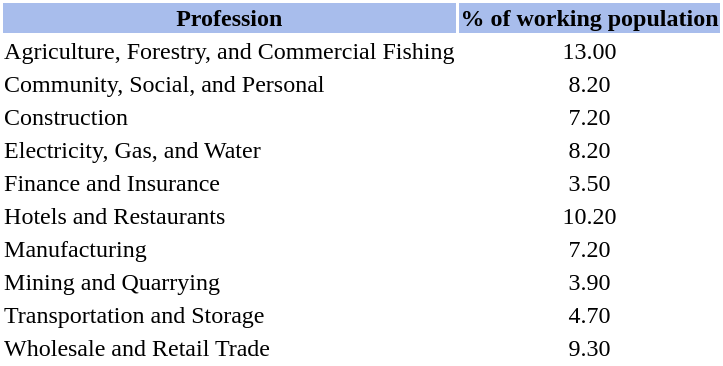<table class="toccolours" style="clear:right; float:right; background:#ffffff; margin: 0 0 0.5em 1em; width:300">
<tr>
<td style="text-align:center;background:#A8BDEC"><strong>Profession</strong></td>
<td style="text-align:center;background:#A8BDEC"><strong>% of working population</strong></td>
</tr>
<tr>
<td>Agriculture, Forestry, and Commercial Fishing</td>
<td style="text-align:center;">13.00</td>
</tr>
<tr>
<td>Community, Social, and Personal</td>
<td style="text-align:center;">8.20</td>
</tr>
<tr>
<td>Construction</td>
<td style="text-align:center;">7.20</td>
</tr>
<tr>
<td>Electricity, Gas, and Water</td>
<td style="text-align:center;">8.20</td>
</tr>
<tr>
<td>Finance and Insurance</td>
<td style="text-align:center;">3.50</td>
</tr>
<tr>
<td>Hotels and Restaurants</td>
<td style="text-align:center;">10.20</td>
</tr>
<tr>
<td>Manufacturing</td>
<td style="text-align:center;">7.20</td>
</tr>
<tr>
<td>Mining and Quarrying</td>
<td style="text-align:center;">3.90</td>
</tr>
<tr>
<td>Transportation and Storage</td>
<td style="text-align:center;">4.70</td>
</tr>
<tr>
<td>Wholesale and Retail Trade</td>
<td style="text-align:center;">9.30</td>
</tr>
</table>
